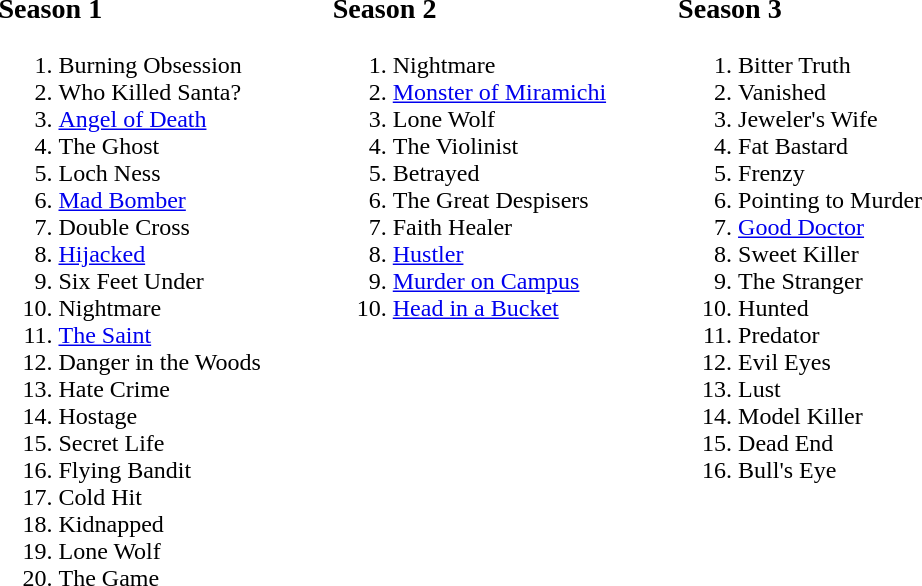<table>
<tr>
<td width="40"> </td>
<td valign="top"><br><h3>Season 1</h3><ol><li>Burning Obsession</li><li>Who Killed Santa?</li><li><a href='#'>Angel of Death</a></li><li>The Ghost</li><li>Loch Ness</li><li><a href='#'>Mad Bomber</a></li><li>Double Cross</li><li><a href='#'>Hijacked</a></li><li>Six Feet Under</li><li>Nightmare</li><li><a href='#'>The Saint</a></li><li>Danger in the Woods</li><li>Hate Crime</li><li>Hostage</li><li>Secret Life</li><li>Flying Bandit</li><li>Cold Hit</li><li>Kidnapped</li><li>Lone Wolf</li><li>The Game</li></ol></td>
<td width="40"> </td>
<td valign="top"><br><h3>Season 2</h3><ol><li>Nightmare</li><li><a href='#'>Monster of Miramichi</a></li><li>Lone Wolf</li><li>The Violinist</li><li>Betrayed</li><li>The Great Despisers</li><li>Faith Healer</li><li><a href='#'>Hustler</a></li><li><a href='#'>Murder on Campus</a></li><li><a href='#'>Head in a Bucket</a></li></ol></td>
<td width="40"> </td>
<td valign="top"><br><h3>Season 3</h3><ol><li>Bitter Truth</li><li>Vanished</li><li>Jeweler's Wife</li><li>Fat Bastard</li><li>Frenzy</li><li>Pointing to Murder</li><li><a href='#'>Good Doctor</a></li><li>Sweet Killer</li><li>The Stranger</li><li>Hunted</li><li>Predator</li><li>Evil Eyes</li><li>Lust</li><li>Model Killer</li><li>Dead End</li><li>Bull's Eye</li></ol></td>
</tr>
</table>
